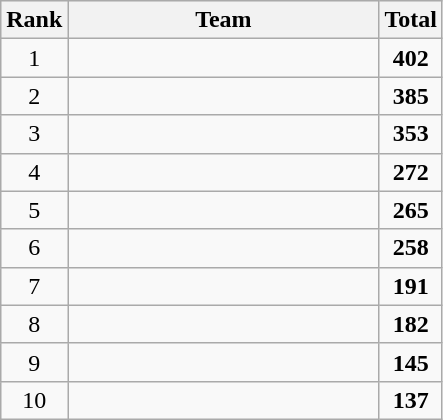<table class="wikitable" style="text-align: center">
<tr bgcolor="#efefef">
<th>Rank</th>
<th width=200px>Team</th>
<th>Total</th>
</tr>
<tr>
<td>1</td>
<td align=left></td>
<td><strong>402</strong></td>
</tr>
<tr>
<td>2</td>
<td align=left></td>
<td><strong>385</strong></td>
</tr>
<tr>
<td>3</td>
<td align=left></td>
<td><strong>353</strong></td>
</tr>
<tr>
<td>4</td>
<td align=left><strong></strong></td>
<td><strong>272</strong></td>
</tr>
<tr>
<td>5</td>
<td align=left><em></em></td>
<td><strong>265</strong></td>
</tr>
<tr>
<td>6</td>
<td align=left></td>
<td><strong>258</strong></td>
</tr>
<tr>
<td>7</td>
<td align=left><em></em></td>
<td><strong>191</strong></td>
</tr>
<tr>
<td>8</td>
<td align=left></td>
<td><strong>182</strong></td>
</tr>
<tr>
<td>9</td>
<td align=left></td>
<td><strong>145</strong></td>
</tr>
<tr>
<td>10</td>
<td align=left><em></em></td>
<td><strong>137</strong></td>
</tr>
</table>
